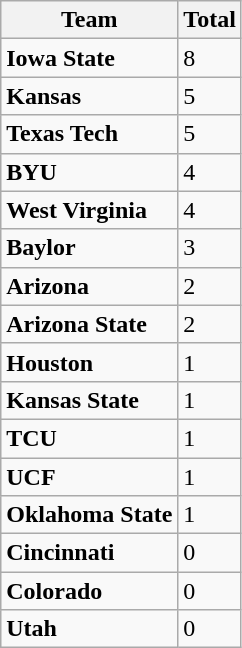<table class="wikitable" border="1">
<tr>
<th>Team</th>
<th>Total</th>
</tr>
<tr>
<td><strong>Iowa State</strong></td>
<td>8</td>
</tr>
<tr>
<td><strong>Kansas</strong></td>
<td>5</td>
</tr>
<tr>
<td><strong>Texas Tech</strong></td>
<td>5</td>
</tr>
<tr>
<td><strong>BYU</strong></td>
<td>4</td>
</tr>
<tr>
<td><strong>West Virginia</strong></td>
<td>4</td>
</tr>
<tr>
<td><strong>Baylor</strong></td>
<td>3</td>
</tr>
<tr>
<td><strong>Arizona</strong></td>
<td>2</td>
</tr>
<tr>
<td><strong>Arizona State</strong></td>
<td>2</td>
</tr>
<tr>
<td><strong>Houston</strong></td>
<td>1</td>
</tr>
<tr>
<td><strong>Kansas State</strong></td>
<td>1</td>
</tr>
<tr>
<td><strong>TCU</strong></td>
<td>1</td>
</tr>
<tr>
<td><strong>UCF</strong></td>
<td>1</td>
</tr>
<tr>
<td><strong>Oklahoma State</strong></td>
<td>1</td>
</tr>
<tr>
<td><strong>Cincinnati</strong></td>
<td>0</td>
</tr>
<tr>
<td><strong>Colorado</strong></td>
<td>0</td>
</tr>
<tr>
<td><strong>Utah</strong></td>
<td>0</td>
</tr>
</table>
